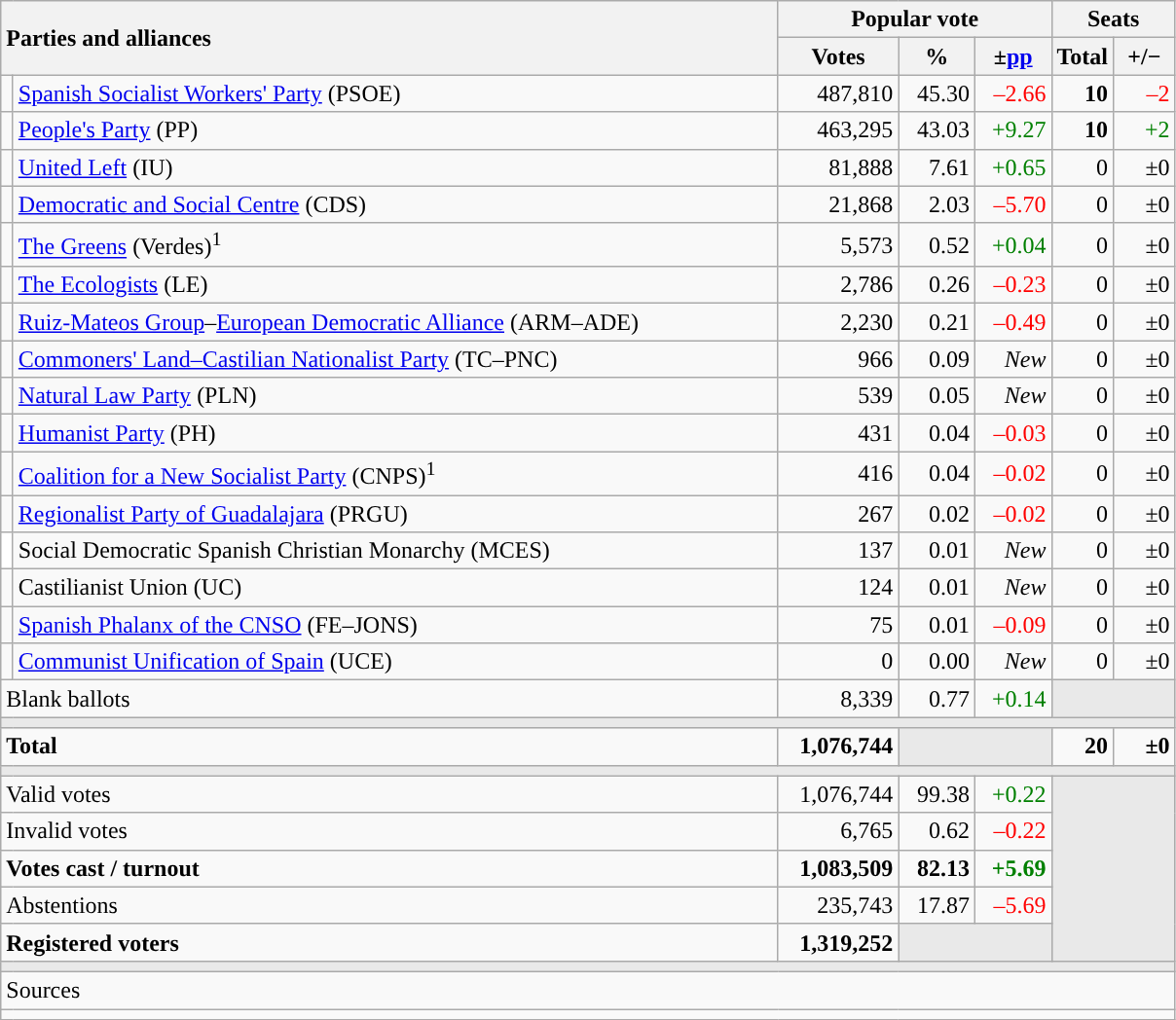<table class="wikitable" style="text-align:right;">
<tr>
<th style="text-align:left;" rowspan="2" colspan="2" width="525">Parties and alliances</th>
<th colspan="3">Popular vote</th>
<th colspan="2">Seats</th>
</tr>
<tr>
<th width="75">Votes</th>
<th width="45">%</th>
<th width="45">±<a href='#'>pp</a></th>
<th width="35">Total</th>
<th width="35">+/−</th>
</tr>
<tr>
<td width="1" style="color:inherit;background:"></td>
<td align="left"><a href='#'>Spanish Socialist Workers' Party</a> (PSOE)</td>
<td>487,810</td>
<td>45.30</td>
<td style="color:red;">–2.66</td>
<td><strong>10</strong></td>
<td style="color:red;">–2</td>
</tr>
<tr>
<td style="color:inherit;background:"></td>
<td align="left"><a href='#'>People's Party</a> (PP)</td>
<td>463,295</td>
<td>43.03</td>
<td style="color:green;">+9.27</td>
<td><strong>10</strong></td>
<td style="color:green;">+2</td>
</tr>
<tr>
<td style="color:inherit;background:"></td>
<td align="left"><a href='#'>United Left</a> (IU)</td>
<td>81,888</td>
<td>7.61</td>
<td style="color:green;">+0.65</td>
<td>0</td>
<td>±0</td>
</tr>
<tr>
<td style="color:inherit;background:"></td>
<td align="left"><a href='#'>Democratic and Social Centre</a> (CDS)</td>
<td>21,868</td>
<td>2.03</td>
<td style="color:red;">–5.70</td>
<td>0</td>
<td>±0</td>
</tr>
<tr>
<td style="color:inherit;background:"></td>
<td align="left"><a href='#'>The Greens</a> (Verdes)<sup>1</sup></td>
<td>5,573</td>
<td>0.52</td>
<td style="color:green;">+0.04</td>
<td>0</td>
<td>±0</td>
</tr>
<tr>
<td style="color:inherit;background:"></td>
<td align="left"><a href='#'>The Ecologists</a> (LE)</td>
<td>2,786</td>
<td>0.26</td>
<td style="color:red;">–0.23</td>
<td>0</td>
<td>±0</td>
</tr>
<tr>
<td style="color:inherit;background:"></td>
<td align="left"><a href='#'>Ruiz-Mateos Group</a>–<a href='#'>European Democratic Alliance</a> (ARM–ADE)</td>
<td>2,230</td>
<td>0.21</td>
<td style="color:red;">–0.49</td>
<td>0</td>
<td>±0</td>
</tr>
<tr>
<td style="color:inherit;background:"></td>
<td align="left"><a href='#'>Commoners' Land–Castilian Nationalist Party</a> (TC–PNC)</td>
<td>966</td>
<td>0.09</td>
<td><em>New</em></td>
<td>0</td>
<td>±0</td>
</tr>
<tr>
<td style="color:inherit;background:"></td>
<td align="left"><a href='#'>Natural Law Party</a> (PLN)</td>
<td>539</td>
<td>0.05</td>
<td><em>New</em></td>
<td>0</td>
<td>±0</td>
</tr>
<tr>
<td style="color:inherit;background:"></td>
<td align="left"><a href='#'>Humanist Party</a> (PH)</td>
<td>431</td>
<td>0.04</td>
<td style="color:red;">–0.03</td>
<td>0</td>
<td>±0</td>
</tr>
<tr>
<td style="color:inherit;background:"></td>
<td align="left"><a href='#'>Coalition for a New Socialist Party</a> (CNPS)<sup>1</sup></td>
<td>416</td>
<td>0.04</td>
<td style="color:red;">–0.02</td>
<td>0</td>
<td>±0</td>
</tr>
<tr>
<td style="color:inherit;background:"></td>
<td align="left"><a href='#'>Regionalist Party of Guadalajara</a> (PRGU)</td>
<td>267</td>
<td>0.02</td>
<td style="color:red;">–0.02</td>
<td>0</td>
<td>±0</td>
</tr>
<tr>
<td bgcolor="white"></td>
<td align="left">Social Democratic Spanish Christian Monarchy (MCES)</td>
<td>137</td>
<td>0.01</td>
<td><em>New</em></td>
<td>0</td>
<td>±0</td>
</tr>
<tr>
<td style="color:inherit;background:"></td>
<td align="left">Castilianist Union (UC)</td>
<td>124</td>
<td>0.01</td>
<td><em>New</em></td>
<td>0</td>
<td>±0</td>
</tr>
<tr>
<td style="color:inherit;background:"></td>
<td align="left"><a href='#'>Spanish Phalanx of the CNSO</a> (FE–JONS)</td>
<td>75</td>
<td>0.01</td>
<td style="color:red;">–0.09</td>
<td>0</td>
<td>±0</td>
</tr>
<tr>
<td style="color:inherit;background:"></td>
<td align="left"><a href='#'>Communist Unification of Spain</a> (UCE)</td>
<td>0</td>
<td>0.00</td>
<td><em>New</em></td>
<td>0</td>
<td>±0</td>
</tr>
<tr>
<td align="left" colspan="2">Blank ballots</td>
<td>8,339</td>
<td>0.77</td>
<td style="color:green;">+0.14</td>
<td bgcolor="#E9E9E9" colspan="2"></td>
</tr>
<tr>
<td colspan="7" bgcolor="#E9E9E9"></td>
</tr>
<tr style="font-weight:bold;">
<td align="left" colspan="2">Total</td>
<td>1,076,744</td>
<td bgcolor="#E9E9E9" colspan="2"></td>
<td>20</td>
<td>±0</td>
</tr>
<tr>
<td colspan="7" bgcolor="#E9E9E9"></td>
</tr>
<tr>
<td align="left" colspan="2">Valid votes</td>
<td>1,076,744</td>
<td>99.38</td>
<td style="color:green;">+0.22</td>
<td bgcolor="#E9E9E9" colspan="2" rowspan="5"></td>
</tr>
<tr>
<td align="left" colspan="2">Invalid votes</td>
<td>6,765</td>
<td>0.62</td>
<td style="color:red;">–0.22</td>
</tr>
<tr style="font-weight:bold;">
<td align="left" colspan="2">Votes cast / turnout</td>
<td>1,083,509</td>
<td>82.13</td>
<td style="color:green;">+5.69</td>
</tr>
<tr>
<td align="left" colspan="2">Abstentions</td>
<td>235,743</td>
<td>17.87</td>
<td style="color:red;">–5.69</td>
</tr>
<tr style="font-weight:bold;">
<td align="left" colspan="2">Registered voters</td>
<td>1,319,252</td>
<td bgcolor="#E9E9E9" colspan="2"></td>
</tr>
<tr>
<td colspan="7" bgcolor="#E9E9E9"></td>
</tr>
<tr>
<td align="left" colspan="7">Sources</td>
</tr>
<tr>
<td colspan="7" style="text-align:left; max-width:790px;"></td>
</tr>
</table>
